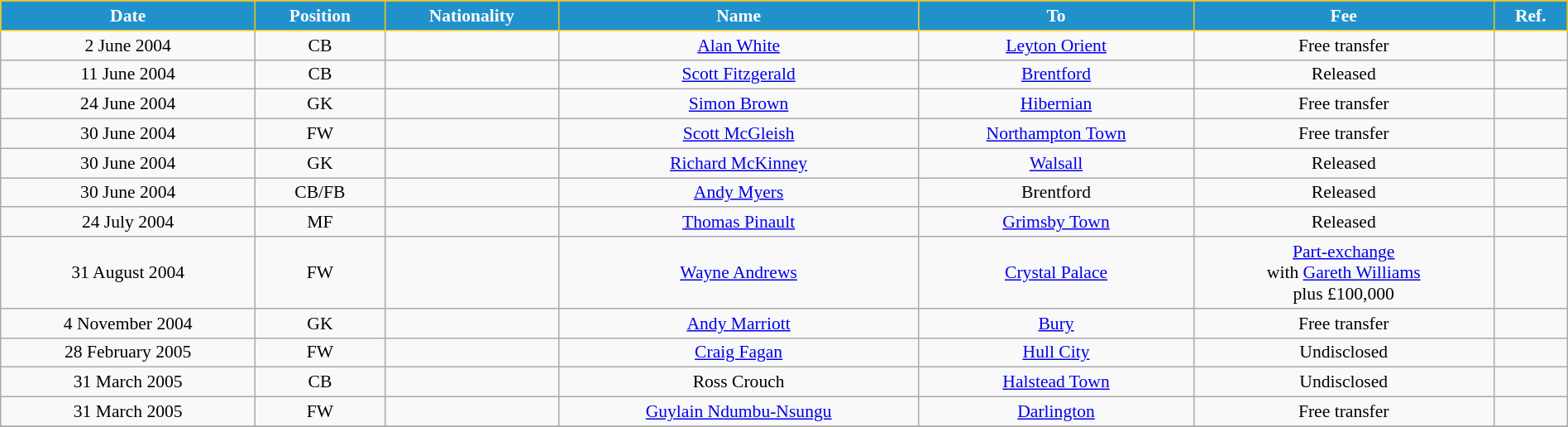<table class="wikitable" style="text-align:center; font-size:90%; width:100%;">
<tr>
<th style="background:#2191CC; color:white; border:1px solid #F7C408; text-align:center;">Date</th>
<th style="background:#2191CC; color:white; border:1px solid #F7C408; text-align:center;">Position</th>
<th style="background:#2191CC; color:white; border:1px solid #F7C408; text-align:center;">Nationality</th>
<th style="background:#2191CC; color:white; border:1px solid #F7C408; text-align:center;">Name</th>
<th style="background:#2191CC; color:white; border:1px solid #F7C408; text-align:center;">To</th>
<th style="background:#2191CC; color:white; border:1px solid #F7C408; text-align:center;">Fee</th>
<th style="background:#2191CC; color:white; border:1px solid #F7C408; text-align:center;">Ref.</th>
</tr>
<tr>
<td>2 June 2004</td>
<td>CB</td>
<td></td>
<td><a href='#'>Alan White</a></td>
<td> <a href='#'>Leyton Orient</a></td>
<td>Free transfer</td>
<td></td>
</tr>
<tr>
<td>11 June 2004</td>
<td>CB</td>
<td></td>
<td><a href='#'>Scott Fitzgerald</a></td>
<td> <a href='#'>Brentford</a></td>
<td>Released</td>
<td></td>
</tr>
<tr>
<td>24 June 2004</td>
<td>GK</td>
<td></td>
<td><a href='#'>Simon Brown</a></td>
<td> <a href='#'>Hibernian</a></td>
<td>Free transfer</td>
<td></td>
</tr>
<tr>
<td>30 June 2004</td>
<td>FW</td>
<td></td>
<td><a href='#'>Scott McGleish</a></td>
<td> <a href='#'>Northampton Town</a></td>
<td>Free transfer</td>
<td></td>
</tr>
<tr>
<td>30 June 2004</td>
<td>GK</td>
<td></td>
<td><a href='#'>Richard McKinney</a></td>
<td> <a href='#'>Walsall</a></td>
<td>Released</td>
<td></td>
</tr>
<tr>
<td>30 June 2004</td>
<td>CB/FB</td>
<td></td>
<td><a href='#'>Andy Myers</a></td>
<td> Brentford</td>
<td>Released</td>
<td></td>
</tr>
<tr>
<td>24 July 2004</td>
<td>MF</td>
<td></td>
<td><a href='#'>Thomas Pinault</a></td>
<td> <a href='#'>Grimsby Town</a></td>
<td>Released</td>
<td></td>
</tr>
<tr>
<td>31 August 2004</td>
<td>FW</td>
<td></td>
<td><a href='#'>Wayne Andrews</a></td>
<td> <a href='#'>Crystal Palace</a></td>
<td><a href='#'>Part-exchange</a><br>with <a href='#'>Gareth Williams</a><br>plus £100,000</td>
<td></td>
</tr>
<tr>
<td>4 November 2004</td>
<td>GK</td>
<td></td>
<td><a href='#'>Andy Marriott</a></td>
<td> <a href='#'>Bury</a></td>
<td>Free transfer</td>
<td></td>
</tr>
<tr>
<td>28 February 2005</td>
<td>FW</td>
<td></td>
<td><a href='#'>Craig Fagan</a></td>
<td> <a href='#'>Hull City</a></td>
<td>Undisclosed</td>
<td></td>
</tr>
<tr>
<td>31 March 2005</td>
<td>CB</td>
<td></td>
<td>Ross Crouch</td>
<td> <a href='#'>Halstead Town</a></td>
<td>Undisclosed</td>
<td></td>
</tr>
<tr>
<td>31 March 2005</td>
<td>FW</td>
<td></td>
<td><a href='#'>Guylain Ndumbu-Nsungu</a></td>
<td> <a href='#'>Darlington</a></td>
<td>Free transfer</td>
<td></td>
</tr>
<tr>
</tr>
</table>
